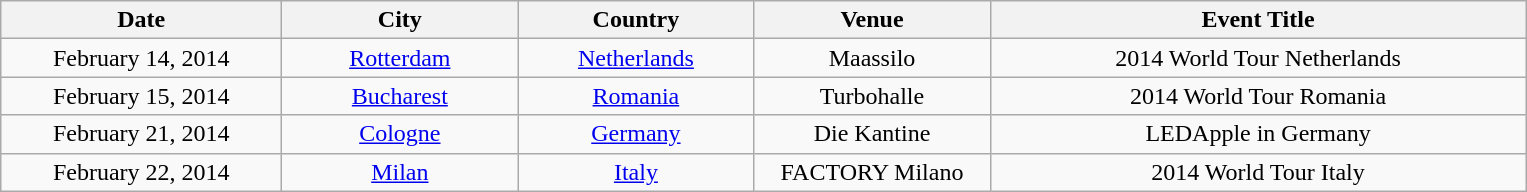<table class="wikitable" style="text-align:center;">
<tr>
<th width="180">Date</th>
<th width="150">City</th>
<th width="150">Country</th>
<th width="150">Venue</th>
<th width="350">Event Title</th>
</tr>
<tr>
<td>February 14, 2014</td>
<td><a href='#'>Rotterdam</a></td>
<td><a href='#'>Netherlands</a></td>
<td>Maassilo</td>
<td>2014 World Tour Netherlands</td>
</tr>
<tr>
<td>February 15, 2014</td>
<td><a href='#'>Bucharest</a></td>
<td><a href='#'>Romania</a></td>
<td>Turbohalle</td>
<td>2014 World Tour Romania</td>
</tr>
<tr>
<td>February 21, 2014</td>
<td><a href='#'>Cologne</a></td>
<td><a href='#'>Germany</a></td>
<td>Die Kantine</td>
<td>LEDApple in Germany</td>
</tr>
<tr>
<td>February 22, 2014</td>
<td><a href='#'>Milan</a></td>
<td><a href='#'>Italy</a></td>
<td>FACTORY Milano</td>
<td>2014 World Tour Italy</td>
</tr>
</table>
